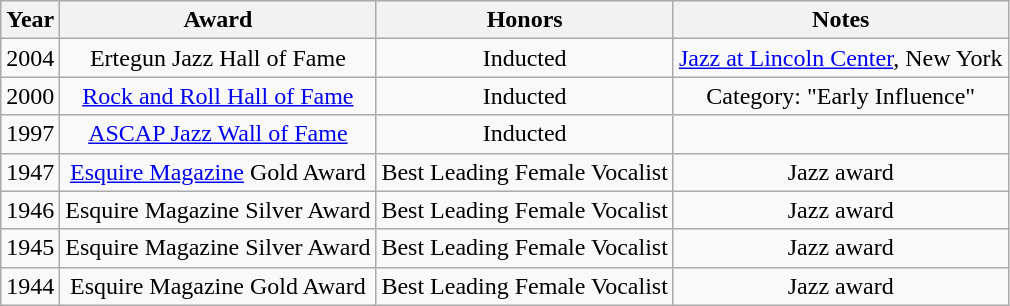<table class=wikitable>
<tr>
<th>Year</th>
<th>Award</th>
<th>Honors</th>
<th>Notes</th>
</tr>
<tr align=center>
<td>2004</td>
<td>Ertegun Jazz Hall of Fame</td>
<td>Inducted</td>
<td><a href='#'>Jazz at Lincoln Center</a>, New York</td>
</tr>
<tr align=center>
<td>2000</td>
<td><a href='#'>Rock and Roll Hall of Fame</a></td>
<td>Inducted</td>
<td>Category: "Early Influence"</td>
</tr>
<tr align=center>
<td>1997</td>
<td><a href='#'>ASCAP Jazz Wall of Fame</a></td>
<td>Inducted</td>
<td></td>
</tr>
<tr align=center>
<td>1947</td>
<td><a href='#'>Esquire Magazine</a> Gold Award</td>
<td>Best Leading Female Vocalist</td>
<td>Jazz award</td>
</tr>
<tr align=center>
<td>1946</td>
<td>Esquire Magazine Silver Award</td>
<td>Best Leading Female Vocalist</td>
<td>Jazz award</td>
</tr>
<tr align=center>
<td>1945</td>
<td>Esquire Magazine Silver Award</td>
<td>Best Leading Female Vocalist</td>
<td>Jazz award</td>
</tr>
<tr align=center>
<td>1944</td>
<td>Esquire Magazine Gold Award</td>
<td>Best Leading Female Vocalist</td>
<td>Jazz award</td>
</tr>
</table>
